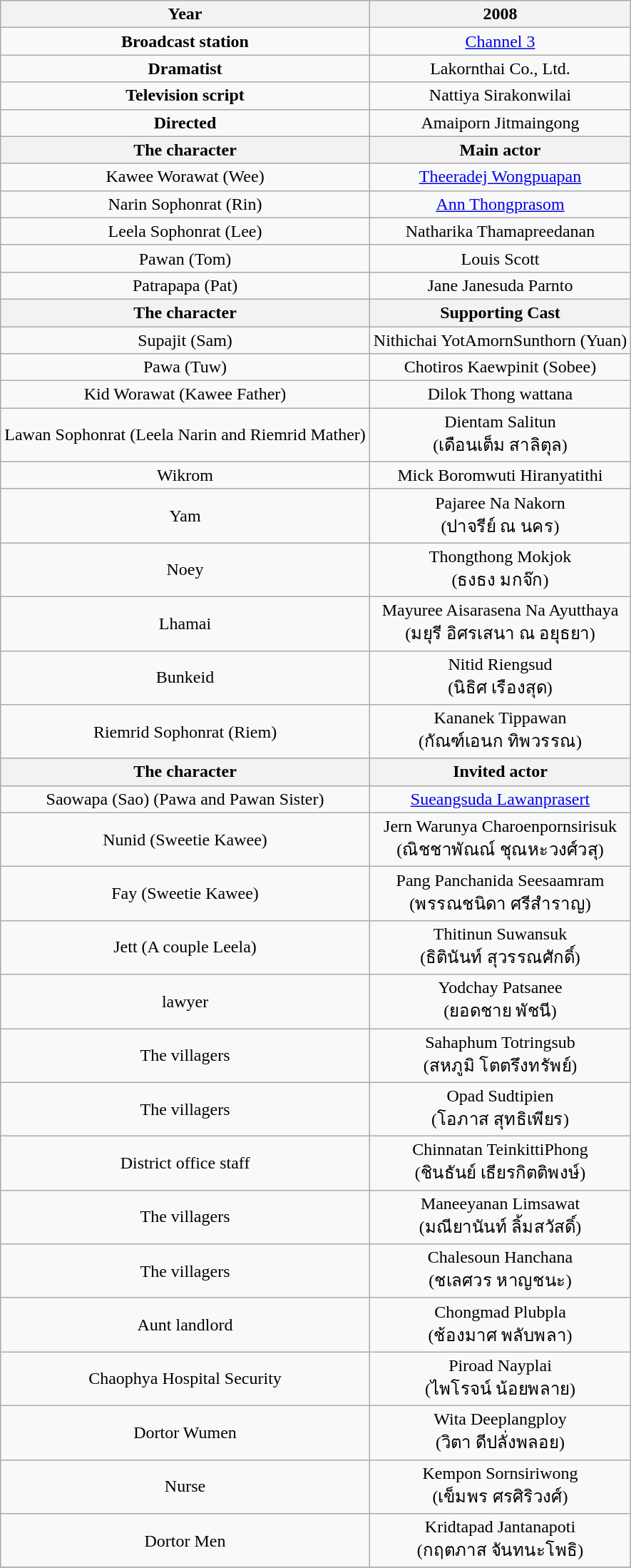<table class="wikitable">
<tr>
<th>Year</th>
<th><strong>2008</strong></th>
</tr>
<tr>
<td align = "center"><strong>Broadcast station</strong></td>
<td align = "center"><a href='#'>Channel 3</a></td>
</tr>
<tr>
<td align = "center"><strong>Dramatist </strong></td>
<td align = "center">Lakornthai Co., Ltd.</td>
</tr>
<tr>
<td align = "center"><strong>Television script </strong></td>
<td align = "center">Nattiya Sirakonwilai</td>
</tr>
<tr>
<td align = "center"><strong>Directed</strong></td>
<td align = "center">Amaiporn Jitmaingong</td>
</tr>
<tr>
<th>The character</th>
<th align="center">Main actor</th>
</tr>
<tr>
<td align = "center">Kawee Worawat (Wee)</td>
<td align = "center"><a href='#'>Theeradej Wongpuapan</a></td>
</tr>
<tr>
<td align = "center">Narin Sophonrat (Rin)</td>
<td align = "center"><a href='#'>Ann Thongprasom</a></td>
</tr>
<tr>
<td align = "center">Leela Sophonrat (Lee)</td>
<td align = "center">Natharika Thamapreedanan</td>
</tr>
<tr>
<td align = "center">Pawan (Tom)</td>
<td align = "center">Louis Scott</td>
</tr>
<tr>
<td align = "center">Patrapapa (Pat)</td>
<td align = "center">Jane Janesuda Parnto</td>
</tr>
<tr>
<th>The character</th>
<th align="center">Supporting Cast</th>
</tr>
<tr>
<td align = "center">Supajit (Sam)</td>
<td align = "center">Nithichai YotAmornSunthorn (Yuan)</td>
</tr>
<tr>
<td align = "center">Pawa (Tuw)</td>
<td align = "center">Chotiros Kaewpinit (Sobee)</td>
</tr>
<tr>
<td align = "center">Kid Worawat (Kawee Father)</td>
<td align = "center">Dilok Thong wattana</td>
</tr>
<tr>
<td align = "center">Lawan Sophonrat (Leela Narin and Riemrid Mather)</td>
<td align = "center">Dientam Salitun <br> (เดือนเต็ม สาลิตุล)</td>
</tr>
<tr>
<td align = "center">Wikrom</td>
<td align = "center">Mick Boromwuti Hiranyatithi</td>
</tr>
<tr>
<td align = "center">Yam</td>
<td align = "center">Pajaree Na Nakorn <br> (ปาจรีย์ ณ นคร)</td>
</tr>
<tr>
<td align = "center">Noey</td>
<td align = "center">Thongthong Mokjok <br> (ธงธง มกจ๊ก)</td>
</tr>
<tr>
<td align = "center">Lhamai</td>
<td align = "center">Mayuree Aisarasena Na Ayutthaya <br> (มยุรี อิศรเสนา ณ อยุธยา)</td>
</tr>
<tr>
<td align = "center">Bunkeid</td>
<td align = "center">Nitid Riengsud <br> (นิธิศ เรืองสุด)</td>
</tr>
<tr>
<td align = "center">Riemrid Sophonrat (Riem)</td>
<td align = "center">Kananek Tippawan <br> (กัณฑ์เอนก ทิพวรรณ)</td>
</tr>
<tr>
<th>The character</th>
<th align="center">Invited actor</th>
</tr>
<tr>
<td align = "center">Saowapa (Sao) (Pawa and Pawan Sister)</td>
<td align = "center"><a href='#'>Sueangsuda Lawanprasert</a></td>
</tr>
<tr>
<td align = "center">Nunid (Sweetie Kawee)</td>
<td align = "center">Jern Warunya Charoenpornsirisuk <br> (ณิชชาพัณณ์ ชุณหะวงศ์วสุ)</td>
</tr>
<tr>
<td align = "center">Fay (Sweetie Kawee)</td>
<td align = "center">Pang Panchanida Seesaamram <br> (พรรณชนิดา ศรีสําราญ)</td>
</tr>
<tr>
<td align = "center">Jett (A couple Leela)</td>
<td align = "center">Thitinun Suwansuk <br> (ธิตินันท์ สุวรรณศักดิ์)</td>
</tr>
<tr>
<td align = "center">lawyer</td>
<td align = "center">Yodchay Patsanee <br> (ยอดชาย พัชนี)</td>
</tr>
<tr>
<td align = "center">The villagers</td>
<td align = "center">Sahaphum Totringsub <br> (สหภูมิ โตตรึงทรัพย์)</td>
</tr>
<tr>
<td align = "center">The villagers</td>
<td align = "center">Opad Sudtipien <br> (โอภาส สุทธิเพียร)</td>
</tr>
<tr>
<td align = "center">District office staff</td>
<td align = "center">Chinnatan TeinkittiPhong <br> (ชินธันย์ เธียรกิตติพงษ์)</td>
</tr>
<tr>
<td align = "center">The villagers</td>
<td align = "center">Maneeyanan Limsawat <br> (มณียานันท์ ลิ้มสวัสดิ์)</td>
</tr>
<tr>
<td align = "center">The villagers</td>
<td align = "center">Chalesoun Hanchana <br> (ชเลศวร หาญชนะ)</td>
</tr>
<tr>
<td align = "center">Aunt landlord</td>
<td align = "center">Chongmad Plubpla <br> (ช้องมาศ พลับพลา)</td>
</tr>
<tr>
<td align = "center">Chaophya Hospital Security</td>
<td align = "center">Piroad Nayplai <br> (ไพโรจน์ น้อยพลาย)</td>
</tr>
<tr>
<td align = "center">Dortor Wumen</td>
<td align = "center">Wita Deeplangploy <br> (วิตา ดีปลั่งพลอย)</td>
</tr>
<tr>
<td align = "center">Nurse</td>
<td align = "center">Kempon Sornsiriwong <br> (เข็มพร ศรศิริวงศ์)</td>
</tr>
<tr>
<td align = "center">Dortor Men</td>
<td align = "center">Kridtapad Jantanapoti <br> (กฤตภาส จันทนะโพธิ)</td>
</tr>
<tr>
</tr>
</table>
